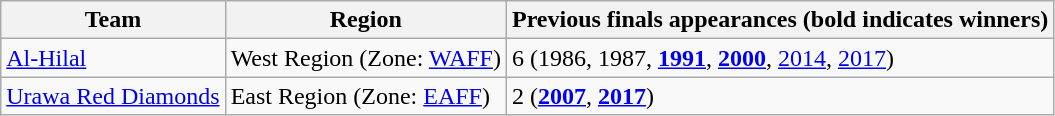<table class="wikitable">
<tr>
<th>Team</th>
<th>Region</th>
<th>Previous finals appearances (bold indicates winners)</th>
</tr>
<tr>
<td> <a href='#'>Al-Hilal</a></td>
<td>West Region (Zone: <a href='#'>WAFF</a>)</td>
<td>6 (1986, 1987, <strong><a href='#'>1991</a></strong>, <strong><a href='#'>2000</a></strong>, <a href='#'>2014</a>, <a href='#'>2017</a>)</td>
</tr>
<tr>
<td> <a href='#'>Urawa Red Diamonds</a></td>
<td>East Region (Zone: <a href='#'>EAFF</a>)</td>
<td>2 (<strong><a href='#'>2007</a></strong>, <strong><a href='#'>2017</a></strong>)</td>
</tr>
</table>
